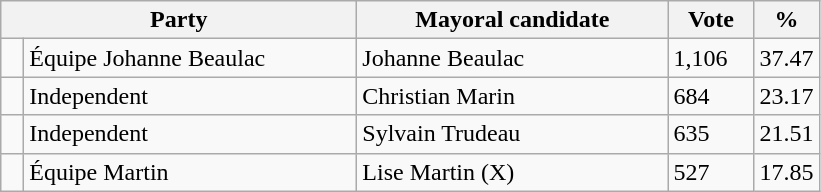<table class="wikitable">
<tr>
<th bgcolor="#DDDDFF" width="230px" colspan="2">Party</th>
<th bgcolor="#DDDDFF" width="200px">Mayoral candidate</th>
<th bgcolor="#DDDDFF" width="50px">Vote</th>
<th bgcolor="#DDDDFF" width="30px">%</th>
</tr>
<tr>
<td> </td>
<td>Équipe Johanne Beaulac</td>
<td>Johanne Beaulac</td>
<td>1,106</td>
<td>37.47</td>
</tr>
<tr>
<td> </td>
<td>Independent</td>
<td>Christian Marin</td>
<td>684</td>
<td>23.17</td>
</tr>
<tr>
<td> </td>
<td>Independent</td>
<td>Sylvain Trudeau</td>
<td>635</td>
<td>21.51</td>
</tr>
<tr>
<td> </td>
<td>Équipe Martin</td>
<td>Lise Martin (X)</td>
<td>527</td>
<td>17.85</td>
</tr>
</table>
